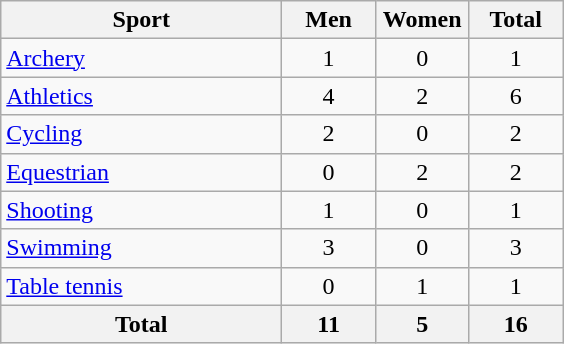<table class="wikitable sortable" style="text-align:center;">
<tr>
<th width=180>Sport</th>
<th width=55>Men</th>
<th width=55>Women</th>
<th width=55>Total</th>
</tr>
<tr>
<td align=left><a href='#'>Archery</a></td>
<td>1</td>
<td>0</td>
<td>1</td>
</tr>
<tr>
<td align=left><a href='#'>Athletics</a></td>
<td>4</td>
<td>2</td>
<td>6</td>
</tr>
<tr>
<td align=left><a href='#'>Cycling</a></td>
<td>2</td>
<td>0</td>
<td>2</td>
</tr>
<tr>
<td align=left><a href='#'>Equestrian</a></td>
<td>0</td>
<td>2</td>
<td>2</td>
</tr>
<tr>
<td align=left><a href='#'>Shooting</a></td>
<td>1</td>
<td>0</td>
<td>1</td>
</tr>
<tr>
<td align=left><a href='#'>Swimming</a></td>
<td>3</td>
<td>0</td>
<td>3</td>
</tr>
<tr>
<td align=left><a href='#'>Table tennis</a></td>
<td>0</td>
<td>1</td>
<td>1</td>
</tr>
<tr class="sortbottom">
<th>Total</th>
<th>11</th>
<th>5</th>
<th>16</th>
</tr>
</table>
